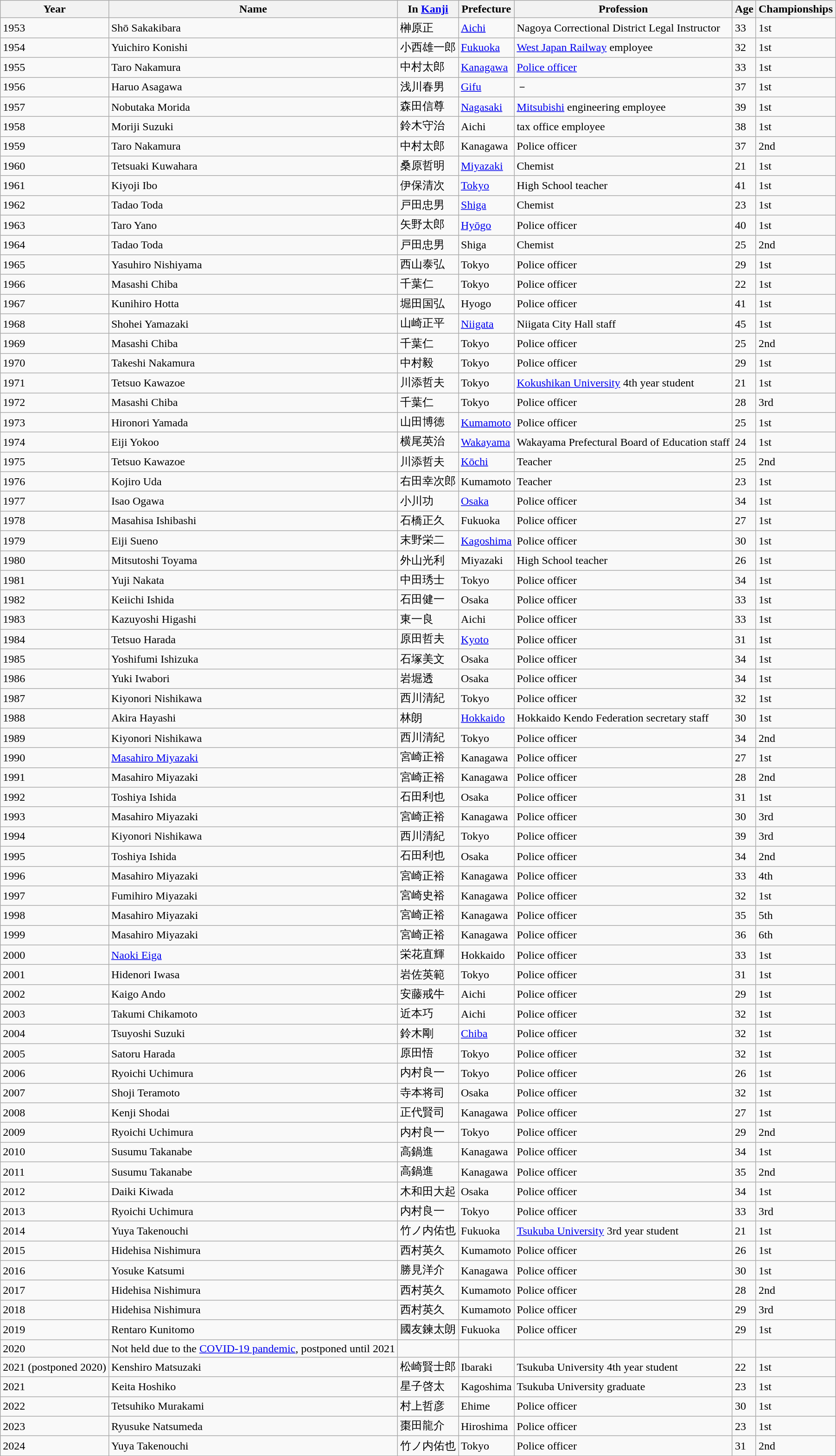<table class="sortable wikitable">
<tr>
<th>Year</th>
<th style="white-space: nowrap;">Name</th>
<th style="white-space: nowrap;">In <a href='#'>Kanji</a></th>
<th style="white-space: nowrap;">Prefecture</th>
<th style="white-space: nowrap;">Profession</th>
<th style="white-space: nowrap;">Age</th>
<th style="white-space: nowrap;">Championships</th>
</tr>
<tr>
<td>1953</td>
<td>Shō Sakakibara</td>
<td>榊原正</td>
<td><a href='#'>Aichi</a></td>
<td>Nagoya Correctional District Legal Instructor</td>
<td>33</td>
<td>1st</td>
</tr>
<tr>
<td>1954</td>
<td>Yuichiro Konishi</td>
<td>小西雄一郎</td>
<td><a href='#'>Fukuoka</a></td>
<td><a href='#'>West Japan Railway</a> employee</td>
<td>32</td>
<td>1st</td>
</tr>
<tr>
<td>1955</td>
<td>Taro Nakamura</td>
<td>中村太郎</td>
<td><a href='#'>Kanagawa</a></td>
<td><a href='#'>Police officer</a></td>
<td>33</td>
<td>1st</td>
</tr>
<tr>
<td>1956</td>
<td>Haruo Asagawa</td>
<td>浅川春男</td>
<td><a href='#'>Gifu</a></td>
<td>－</td>
<td>37</td>
<td>1st</td>
</tr>
<tr>
<td>1957</td>
<td>Nobutaka Morida</td>
<td>森田信尊</td>
<td><a href='#'>Nagasaki</a></td>
<td><a href='#'>Mitsubishi</a> engineering employee</td>
<td>39</td>
<td>1st</td>
</tr>
<tr>
<td>1958</td>
<td>Moriji Suzuki</td>
<td>鈴木守治</td>
<td>Aichi</td>
<td>tax office employee</td>
<td>38</td>
<td>1st</td>
</tr>
<tr>
<td>1959</td>
<td>Taro Nakamura</td>
<td>中村太郎</td>
<td>Kanagawa</td>
<td>Police officer</td>
<td>37</td>
<td>2nd</td>
</tr>
<tr>
<td>1960</td>
<td>Tetsuaki Kuwahara</td>
<td>桑原哲明</td>
<td><a href='#'>Miyazaki</a></td>
<td>Chemist</td>
<td>21</td>
<td>1st</td>
</tr>
<tr>
<td>1961</td>
<td>Kiyoji Ibo</td>
<td>伊保清次</td>
<td><a href='#'>Tokyo</a></td>
<td>High School teacher</td>
<td>41</td>
<td>1st</td>
</tr>
<tr>
<td>1962</td>
<td>Tadao Toda</td>
<td>戸田忠男</td>
<td><a href='#'>Shiga</a></td>
<td>Chemist</td>
<td>23</td>
<td>1st</td>
</tr>
<tr>
<td>1963</td>
<td>Taro Yano</td>
<td>矢野太郎</td>
<td><a href='#'>Hyōgo</a></td>
<td>Police officer</td>
<td>40</td>
<td>1st</td>
</tr>
<tr>
<td>1964</td>
<td>Tadao Toda</td>
<td>戸田忠男</td>
<td>Shiga</td>
<td>Chemist</td>
<td>25</td>
<td>2nd</td>
</tr>
<tr>
<td>1965</td>
<td>Yasuhiro Nishiyama</td>
<td>西山泰弘</td>
<td>Tokyo</td>
<td>Police officer</td>
<td>29</td>
<td>1st</td>
</tr>
<tr>
<td>1966</td>
<td>Masashi Chiba</td>
<td>千葉仁</td>
<td>Tokyo</td>
<td>Police officer</td>
<td>22</td>
<td>1st</td>
</tr>
<tr>
<td>1967</td>
<td>Kunihiro Hotta</td>
<td>堀田国弘</td>
<td>Hyogo</td>
<td>Police officer</td>
<td>41</td>
<td>1st</td>
</tr>
<tr>
<td>1968</td>
<td>Shohei Yamazaki</td>
<td>山崎正平</td>
<td><a href='#'>Niigata</a></td>
<td>Niigata City Hall staff</td>
<td>45</td>
<td>1st</td>
</tr>
<tr>
<td>1969</td>
<td>Masashi Chiba</td>
<td>千葉仁</td>
<td>Tokyo</td>
<td>Police officer</td>
<td>25</td>
<td>2nd</td>
</tr>
<tr>
<td>1970</td>
<td>Takeshi Nakamura</td>
<td>中村毅</td>
<td>Tokyo</td>
<td>Police officer</td>
<td>29</td>
<td>1st</td>
</tr>
<tr>
<td>1971</td>
<td>Tetsuo Kawazoe</td>
<td>川添哲夫</td>
<td>Tokyo</td>
<td><a href='#'>Kokushikan University</a> 4th year student</td>
<td>21</td>
<td>1st</td>
</tr>
<tr>
<td>1972</td>
<td>Masashi Chiba</td>
<td>千葉仁</td>
<td>Tokyo</td>
<td>Police officer</td>
<td>28</td>
<td>3rd</td>
</tr>
<tr>
<td>1973</td>
<td>Hironori Yamada</td>
<td>山田博徳</td>
<td><a href='#'>Kumamoto</a></td>
<td>Police officer</td>
<td>25</td>
<td>1st</td>
</tr>
<tr>
<td>1974</td>
<td>Eiji Yokoo</td>
<td>横尾英治</td>
<td><a href='#'>Wakayama</a></td>
<td>Wakayama Prefectural Board of Education staff</td>
<td>24</td>
<td>1st</td>
</tr>
<tr>
<td>1975</td>
<td>Tetsuo Kawazoe</td>
<td>川添哲夫</td>
<td><a href='#'>Kōchi</a></td>
<td>Teacher</td>
<td>25</td>
<td>2nd</td>
</tr>
<tr>
<td>1976</td>
<td>Kojiro Uda</td>
<td>右田幸次郎</td>
<td>Kumamoto</td>
<td>Teacher</td>
<td>23</td>
<td>1st</td>
</tr>
<tr>
<td>1977</td>
<td>Isao Ogawa</td>
<td>小川功</td>
<td><a href='#'>Osaka</a></td>
<td>Police officer</td>
<td>34</td>
<td>1st</td>
</tr>
<tr>
<td>1978</td>
<td>Masahisa Ishibashi</td>
<td>石橋正久</td>
<td>Fukuoka</td>
<td>Police officer</td>
<td>27</td>
<td>1st</td>
</tr>
<tr>
<td>1979</td>
<td>Eiji Sueno</td>
<td>末野栄二</td>
<td><a href='#'>Kagoshima</a></td>
<td>Police officer</td>
<td>30</td>
<td>1st</td>
</tr>
<tr>
<td>1980</td>
<td>Mitsutoshi Toyama</td>
<td>外山光利</td>
<td>Miyazaki</td>
<td>High School teacher</td>
<td>26</td>
<td>1st</td>
</tr>
<tr>
<td>1981</td>
<td>Yuji Nakata</td>
<td>中田琇士</td>
<td>Tokyo</td>
<td>Police officer</td>
<td>34</td>
<td>1st</td>
</tr>
<tr>
<td>1982</td>
<td>Keiichi Ishida</td>
<td>石田健一</td>
<td>Osaka</td>
<td>Police officer</td>
<td>33</td>
<td>1st</td>
</tr>
<tr>
<td>1983</td>
<td>Kazuyoshi Higashi</td>
<td>東一良</td>
<td>Aichi</td>
<td>Police officer</td>
<td>33</td>
<td>1st</td>
</tr>
<tr>
<td>1984</td>
<td>Tetsuo Harada</td>
<td>原田哲夫</td>
<td><a href='#'>Kyoto</a></td>
<td>Police officer</td>
<td>31</td>
<td>1st</td>
</tr>
<tr>
<td>1985</td>
<td>Yoshifumi Ishizuka</td>
<td>石塚美文</td>
<td>Osaka</td>
<td>Police officer</td>
<td>34</td>
<td>1st</td>
</tr>
<tr>
<td>1986</td>
<td>Yuki Iwabori</td>
<td>岩堀透</td>
<td>Osaka</td>
<td>Police officer</td>
<td>34</td>
<td>1st</td>
</tr>
<tr>
<td>1987</td>
<td>Kiyonori Nishikawa</td>
<td>西川清紀</td>
<td>Tokyo</td>
<td>Police officer</td>
<td>32</td>
<td>1st</td>
</tr>
<tr>
<td>1988</td>
<td>Akira Hayashi</td>
<td>林朗</td>
<td><a href='#'>Hokkaido</a></td>
<td>Hokkaido Kendo Federation secretary staff</td>
<td>30</td>
<td>1st</td>
</tr>
<tr>
<td>1989</td>
<td>Kiyonori Nishikawa</td>
<td>西川清紀</td>
<td>Tokyo</td>
<td>Police officer</td>
<td>34</td>
<td>2nd</td>
</tr>
<tr>
<td>1990</td>
<td><a href='#'>Masahiro Miyazaki</a></td>
<td>宮崎正裕</td>
<td>Kanagawa</td>
<td>Police officer</td>
<td>27</td>
<td>1st</td>
</tr>
<tr>
<td>1991</td>
<td>Masahiro Miyazaki</td>
<td>宮崎正裕</td>
<td>Kanagawa</td>
<td>Police officer</td>
<td>28</td>
<td>2nd</td>
</tr>
<tr>
<td>1992</td>
<td>Toshiya Ishida</td>
<td>石田利也</td>
<td>Osaka</td>
<td>Police officer</td>
<td>31</td>
<td>1st</td>
</tr>
<tr>
<td>1993</td>
<td>Masahiro Miyazaki</td>
<td>宮崎正裕</td>
<td>Kanagawa</td>
<td>Police officer</td>
<td>30</td>
<td>3rd</td>
</tr>
<tr>
<td>1994</td>
<td>Kiyonori Nishikawa</td>
<td>西川清紀</td>
<td>Tokyo</td>
<td>Police officer</td>
<td>39</td>
<td>3rd</td>
</tr>
<tr>
<td>1995</td>
<td>Toshiya Ishida</td>
<td>石田利也</td>
<td>Osaka</td>
<td>Police officer</td>
<td>34</td>
<td>2nd</td>
</tr>
<tr>
<td>1996</td>
<td>Masahiro Miyazaki</td>
<td>宮崎正裕</td>
<td>Kanagawa</td>
<td>Police officer</td>
<td>33</td>
<td>4th</td>
</tr>
<tr>
<td>1997</td>
<td>Fumihiro Miyazaki</td>
<td>宮崎史裕</td>
<td>Kanagawa</td>
<td>Police officer</td>
<td>32</td>
<td>1st</td>
</tr>
<tr>
<td>1998</td>
<td>Masahiro Miyazaki</td>
<td>宮崎正裕</td>
<td>Kanagawa</td>
<td>Police officer</td>
<td>35</td>
<td>5th</td>
</tr>
<tr>
<td>1999</td>
<td>Masahiro Miyazaki</td>
<td>宮崎正裕</td>
<td>Kanagawa</td>
<td>Police officer</td>
<td>36</td>
<td>6th</td>
</tr>
<tr>
<td>2000</td>
<td><a href='#'>Naoki Eiga</a></td>
<td>栄花直輝</td>
<td>Hokkaido</td>
<td>Police officer</td>
<td>33</td>
<td>1st</td>
</tr>
<tr>
<td>2001</td>
<td>Hidenori Iwasa</td>
<td>岩佐英範</td>
<td>Tokyo</td>
<td>Police officer</td>
<td>31</td>
<td>1st</td>
</tr>
<tr>
<td>2002</td>
<td>Kaigo Ando</td>
<td>安藤戒牛</td>
<td>Aichi</td>
<td>Police officer</td>
<td>29</td>
<td>1st</td>
</tr>
<tr>
<td>2003</td>
<td>Takumi Chikamoto</td>
<td>近本巧</td>
<td>Aichi</td>
<td>Police officer</td>
<td>32</td>
<td>1st</td>
</tr>
<tr>
<td>2004</td>
<td>Tsuyoshi Suzuki</td>
<td>鈴木剛</td>
<td><a href='#'>Chiba</a></td>
<td>Police officer</td>
<td>32</td>
<td>1st</td>
</tr>
<tr>
<td>2005</td>
<td>Satoru Harada</td>
<td>原田悟</td>
<td>Tokyo</td>
<td>Police officer</td>
<td>32</td>
<td>1st</td>
</tr>
<tr>
<td>2006</td>
<td>Ryoichi Uchimura</td>
<td>内村良一</td>
<td>Tokyo</td>
<td>Police officer</td>
<td>26</td>
<td>1st</td>
</tr>
<tr>
<td>2007</td>
<td>Shoji Teramoto</td>
<td>寺本将司</td>
<td>Osaka</td>
<td>Police officer</td>
<td>32</td>
<td>1st</td>
</tr>
<tr>
<td>2008</td>
<td>Kenji Shodai</td>
<td>正代賢司</td>
<td>Kanagawa</td>
<td>Police officer</td>
<td>27</td>
<td>1st</td>
</tr>
<tr>
<td>2009</td>
<td>Ryoichi Uchimura</td>
<td>内村良一</td>
<td>Tokyo</td>
<td>Police officer</td>
<td>29</td>
<td>2nd</td>
</tr>
<tr>
<td>2010</td>
<td>Susumu Takanabe</td>
<td>高鍋進</td>
<td>Kanagawa</td>
<td>Police officer</td>
<td>34</td>
<td>1st</td>
</tr>
<tr>
<td>2011</td>
<td>Susumu Takanabe</td>
<td>高鍋進</td>
<td>Kanagawa</td>
<td>Police officer</td>
<td>35</td>
<td>2nd</td>
</tr>
<tr>
<td>2012</td>
<td>Daiki Kiwada</td>
<td>木和田大起</td>
<td>Osaka</td>
<td>Police officer</td>
<td>34</td>
<td>1st</td>
</tr>
<tr>
<td>2013</td>
<td>Ryoichi Uchimura</td>
<td>内村良一</td>
<td>Tokyo</td>
<td>Police officer</td>
<td>33</td>
<td>3rd</td>
</tr>
<tr>
<td>2014</td>
<td>Yuya Takenouchi</td>
<td>竹ノ内佑也</td>
<td>Fukuoka</td>
<td><a href='#'>Tsukuba University</a> 3rd year student</td>
<td>21</td>
<td>1st</td>
</tr>
<tr>
<td>2015</td>
<td>Hidehisa Nishimura</td>
<td>西村英久</td>
<td>Kumamoto</td>
<td>Police officer</td>
<td>26</td>
<td>1st</td>
</tr>
<tr>
<td>2016</td>
<td>Yosuke Katsumi</td>
<td>勝見洋介</td>
<td>Kanagawa</td>
<td>Police officer</td>
<td>30</td>
<td>1st</td>
</tr>
<tr>
<td>2017</td>
<td>Hidehisa Nishimura</td>
<td>西村英久</td>
<td>Kumamoto</td>
<td>Police officer</td>
<td>28</td>
<td>2nd</td>
</tr>
<tr>
<td>2018</td>
<td>Hidehisa Nishimura</td>
<td>西村英久</td>
<td>Kumamoto</td>
<td>Police officer</td>
<td>29</td>
<td>3rd</td>
</tr>
<tr>
<td>2019</td>
<td>Rentaro Kunitomo</td>
<td>國友鍊太朗</td>
<td>Fukuoka</td>
<td>Police officer</td>
<td>29</td>
<td>1st</td>
</tr>
<tr>
<td>2020</td>
<td>Not held due to the <a href='#'>COVID-19 pandemic</a>, postponed until 2021</td>
<td></td>
<td></td>
<td></td>
<td></td>
<td></td>
</tr>
<tr>
<td>2021 (postponed 2020)</td>
<td>Kenshiro Matsuzaki</td>
<td>松崎賢士郎</td>
<td>Ibaraki</td>
<td>Tsukuba University 4th year student</td>
<td>22</td>
<td>1st</td>
</tr>
<tr>
<td>2021</td>
<td>Keita Hoshiko</td>
<td>星子啓太</td>
<td>Kagoshima</td>
<td>Tsukuba University graduate</td>
<td>23</td>
<td>1st</td>
</tr>
<tr>
<td>2022</td>
<td>Tetsuhiko Murakami</td>
<td>村上哲彦</td>
<td>Ehime</td>
<td>Police officer</td>
<td>30</td>
<td>1st</td>
</tr>
<tr>
<td>2023</td>
<td>Ryusuke Natsumeda</td>
<td>棗田龍介　</td>
<td>Hiroshima</td>
<td>Police officer</td>
<td>23</td>
<td>1st</td>
</tr>
<tr>
<td>2024</td>
<td>Yuya Takenouchi</td>
<td>竹ノ内佑也</td>
<td>Tokyo</td>
<td>Police officer</td>
<td>31</td>
<td>2nd</td>
</tr>
</table>
